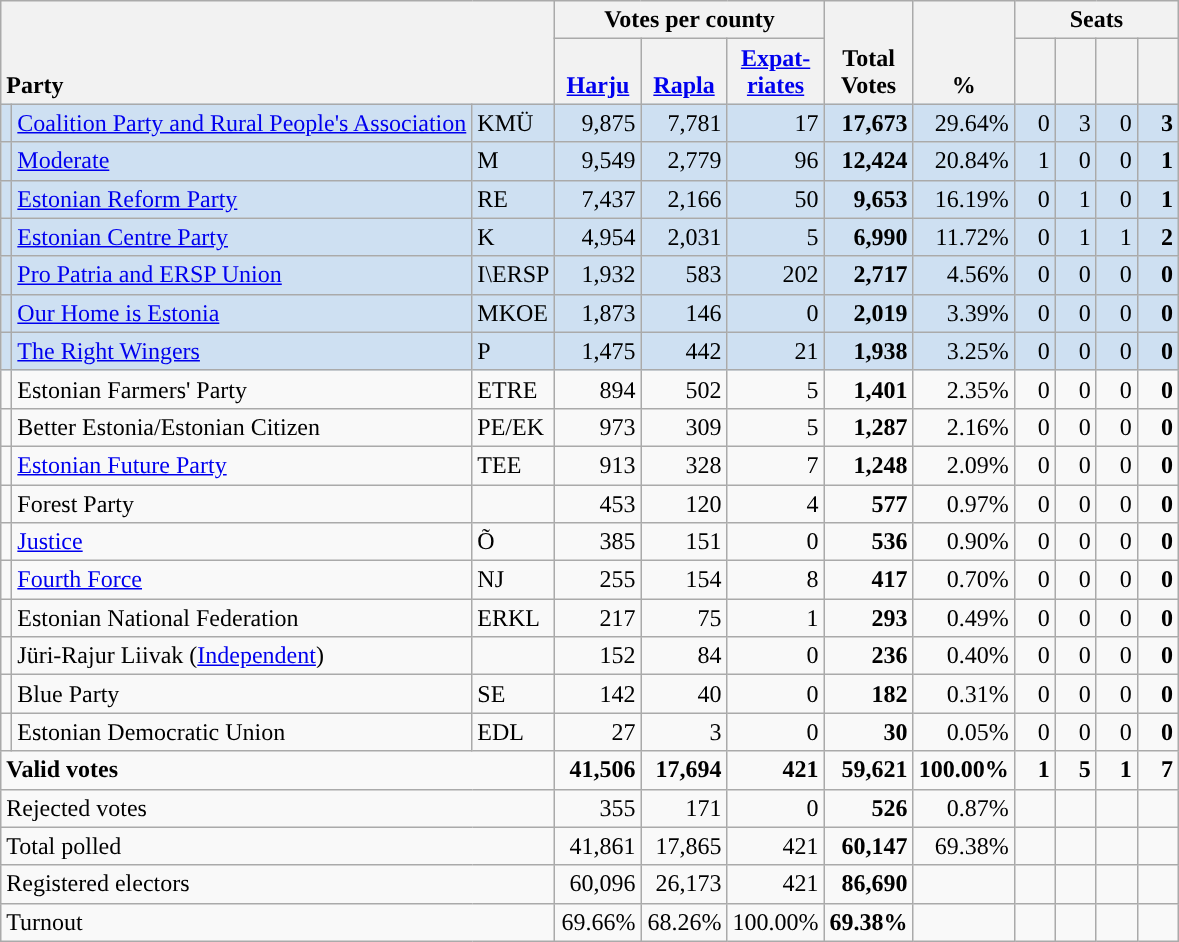<table class="wikitable" border="1" style="text-align:right;">
<tr>
<th style="text-align:left;" valign=bottom rowspan=2 colspan=3>Party</th>
<th colspan=3>Votes per county</th>
<th align=center valign=bottom rowspan=2 width="50">Total Votes</th>
<th align=center valign=bottom rowspan=2 width="50">%</th>
<th colspan=4>Seats</th>
</tr>
<tr>
<th align=center valign=bottom width="50"><a href='#'>Harju</a></th>
<th align=center valign=bottom width="50"><a href='#'>Rapla</a></th>
<th align=center valign=bottom width="50"><a href='#'>Expat- riates</a></th>
<th align=center valign=bottom width="20"><small></small></th>
<th align=center valign=bottom width="20"><small></small></th>
<th align=center valign=bottom width="20"><small></small></th>
<th align=center valign=bottom width="20"><small></small></th>
</tr>
<tr style="background:#CEE0F2;">
<td style="background:"></td>
<td align=left><a href='#'>Coalition Party and Rural People's Association</a></td>
<td align=left>KMÜ</td>
<td>9,875</td>
<td>7,781</td>
<td>17</td>
<td><strong>17,673</strong></td>
<td>29.64%</td>
<td>0</td>
<td>3</td>
<td>0</td>
<td><strong>3</strong></td>
</tr>
<tr style="background:#CEE0F2;">
<td style="background:"></td>
<td align=left><a href='#'>Moderate</a></td>
<td align=left>M</td>
<td>9,549</td>
<td>2,779</td>
<td>96</td>
<td><strong>12,424</strong></td>
<td>20.84%</td>
<td>1</td>
<td>0</td>
<td>0</td>
<td><strong>1</strong></td>
</tr>
<tr style="background:#CEE0F2;">
<td style="background:"></td>
<td align=left><a href='#'>Estonian Reform Party</a></td>
<td align=left>RE</td>
<td>7,437</td>
<td>2,166</td>
<td>50</td>
<td><strong>9,653</strong></td>
<td>16.19%</td>
<td>0</td>
<td>1</td>
<td>0</td>
<td><strong>1</strong></td>
</tr>
<tr style="background:#CEE0F2;">
<td style="background:"></td>
<td align=left><a href='#'>Estonian Centre Party</a></td>
<td align=left>K</td>
<td>4,954</td>
<td>2,031</td>
<td>5</td>
<td><strong>6,990</strong></td>
<td>11.72%</td>
<td>0</td>
<td>1</td>
<td>1</td>
<td><strong>2</strong></td>
</tr>
<tr style="background:#CEE0F2;">
<td style="background:"></td>
<td align=left><a href='#'>Pro Patria and ERSP Union</a></td>
<td align=left>I\ERSP</td>
<td>1,932</td>
<td>583</td>
<td>202</td>
<td><strong>2,717</strong></td>
<td>4.56%</td>
<td>0</td>
<td>0</td>
<td>0</td>
<td><strong>0</strong></td>
</tr>
<tr style="background:#CEE0F2;">
<td style="background:"></td>
<td align=left><a href='#'>Our Home is Estonia</a></td>
<td align=left>MKOE</td>
<td>1,873</td>
<td>146</td>
<td>0</td>
<td><strong>2,019</strong></td>
<td>3.39%</td>
<td>0</td>
<td>0</td>
<td>0</td>
<td><strong>0</strong></td>
</tr>
<tr style="background:#CEE0F2;">
<td></td>
<td align=left><a href='#'>The Right Wingers</a></td>
<td align=left>P</td>
<td>1,475</td>
<td>442</td>
<td>21</td>
<td><strong>1,938</strong></td>
<td>3.25%</td>
<td>0</td>
<td>0</td>
<td>0</td>
<td><strong>0</strong></td>
</tr>
<tr>
<td></td>
<td align=left>Estonian Farmers' Party</td>
<td align=left>ETRE</td>
<td>894</td>
<td>502</td>
<td>5</td>
<td><strong>1,401</strong></td>
<td>2.35%</td>
<td>0</td>
<td>0</td>
<td>0</td>
<td><strong>0</strong></td>
</tr>
<tr>
<td></td>
<td align=left>Better Estonia/Estonian Citizen</td>
<td align=left>PE/EK</td>
<td>973</td>
<td>309</td>
<td>5</td>
<td><strong>1,287</strong></td>
<td>2.16%</td>
<td>0</td>
<td>0</td>
<td>0</td>
<td><strong>0</strong></td>
</tr>
<tr>
<td style="background:"></td>
<td align=left><a href='#'>Estonian Future Party</a></td>
<td align=left>TEE</td>
<td>913</td>
<td>328</td>
<td>7</td>
<td><strong>1,248</strong></td>
<td>2.09%</td>
<td>0</td>
<td>0</td>
<td>0</td>
<td><strong>0</strong></td>
</tr>
<tr>
<td></td>
<td align=left>Forest Party</td>
<td></td>
<td>453</td>
<td>120</td>
<td>4</td>
<td><strong>577</strong></td>
<td>0.97%</td>
<td>0</td>
<td>0</td>
<td>0</td>
<td><strong>0</strong></td>
</tr>
<tr>
<td style="background:"></td>
<td align=left><a href='#'>Justice</a></td>
<td align=left>Õ</td>
<td>385</td>
<td>151</td>
<td>0</td>
<td><strong>536</strong></td>
<td>0.90%</td>
<td>0</td>
<td>0</td>
<td>0</td>
<td><strong>0</strong></td>
</tr>
<tr>
<td style="background:"></td>
<td align=left><a href='#'>Fourth Force</a></td>
<td align=left>NJ</td>
<td>255</td>
<td>154</td>
<td>8</td>
<td><strong>417</strong></td>
<td>0.70%</td>
<td>0</td>
<td>0</td>
<td>0</td>
<td><strong>0</strong></td>
</tr>
<tr>
<td></td>
<td align=left>Estonian National Federation</td>
<td align=left>ERKL</td>
<td>217</td>
<td>75</td>
<td>1</td>
<td><strong>293</strong></td>
<td>0.49%</td>
<td>0</td>
<td>0</td>
<td>0</td>
<td><strong>0</strong></td>
</tr>
<tr>
<td style="background:"></td>
<td align=left>Jüri-Rajur Liivak (<a href='#'>Independent</a>)</td>
<td></td>
<td>152</td>
<td>84</td>
<td>0</td>
<td><strong>236</strong></td>
<td>0.40%</td>
<td>0</td>
<td>0</td>
<td>0</td>
<td><strong>0</strong></td>
</tr>
<tr>
<td></td>
<td align=left>Blue Party</td>
<td align=left>SE</td>
<td>142</td>
<td>40</td>
<td>0</td>
<td><strong>182</strong></td>
<td>0.31%</td>
<td>0</td>
<td>0</td>
<td>0</td>
<td><strong>0</strong></td>
</tr>
<tr>
<td></td>
<td align=left>Estonian Democratic Union</td>
<td align=left>EDL</td>
<td>27</td>
<td>3</td>
<td>0</td>
<td><strong>30</strong></td>
<td>0.05%</td>
<td>0</td>
<td>0</td>
<td>0</td>
<td><strong>0</strong></td>
</tr>
<tr style="font-weight:bold">
<td align=left colspan=3>Valid votes</td>
<td>41,506</td>
<td>17,694</td>
<td>421</td>
<td>59,621</td>
<td>100.00%</td>
<td>1</td>
<td>5</td>
<td>1</td>
<td>7</td>
</tr>
<tr>
<td align=left colspan=3>Rejected votes</td>
<td>355</td>
<td>171</td>
<td>0</td>
<td><strong>526</strong></td>
<td>0.87%</td>
<td></td>
<td></td>
<td></td>
<td></td>
</tr>
<tr>
<td align=left colspan=3>Total polled</td>
<td>41,861</td>
<td>17,865</td>
<td>421</td>
<td><strong>60,147</strong></td>
<td>69.38%</td>
<td></td>
<td></td>
<td></td>
<td></td>
</tr>
<tr>
<td align=left colspan=3>Registered electors</td>
<td>60,096</td>
<td>26,173</td>
<td>421</td>
<td><strong>86,690</strong></td>
<td></td>
<td></td>
<td></td>
<td></td>
<td></td>
</tr>
<tr>
<td align=left colspan=3>Turnout</td>
<td>69.66%</td>
<td>68.26%</td>
<td>100.00%</td>
<td><strong>69.38%</strong></td>
<td></td>
<td></td>
<td></td>
<td></td>
<td></td>
</tr>
</table>
